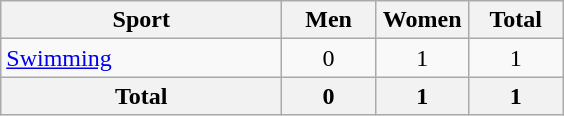<table class="wikitable sortable" style="text-align:center;">
<tr>
<th width=180>Sport</th>
<th width=55>Men</th>
<th width=55>Women</th>
<th width=55>Total</th>
</tr>
<tr>
<td align=left><a href='#'>Swimming</a></td>
<td>0</td>
<td>1</td>
<td>1</td>
</tr>
<tr>
<th>Total</th>
<th>0</th>
<th>1</th>
<th>1</th>
</tr>
</table>
